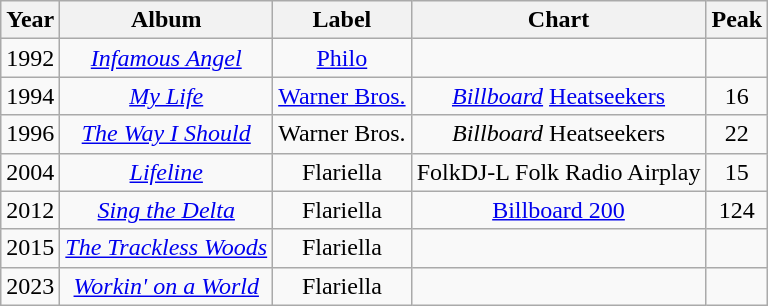<table class="wikitable" style="text-align:center">
<tr>
<th>Year</th>
<th>Album</th>
<th>Label</th>
<th>Chart</th>
<th>Peak</th>
</tr>
<tr>
<td>1992</td>
<td><em><a href='#'>Infamous Angel</a></em></td>
<td><a href='#'>Philo</a></td>
<td></td>
<td></td>
</tr>
<tr>
<td>1994</td>
<td><em><a href='#'>My Life</a></em></td>
<td><a href='#'>Warner Bros.</a></td>
<td><em><a href='#'>Billboard</a></em> <a href='#'>Heatseekers</a></td>
<td>16</td>
</tr>
<tr>
<td>1996</td>
<td><em><a href='#'>The Way I Should</a></em></td>
<td>Warner Bros.</td>
<td><em>Billboard</em> Heatseekers</td>
<td>22</td>
</tr>
<tr>
<td>2004</td>
<td><em><a href='#'>Lifeline</a></em></td>
<td>Flariella</td>
<td>FolkDJ-L Folk Radio Airplay</td>
<td>15</td>
</tr>
<tr>
<td>2012</td>
<td><em><a href='#'>Sing the Delta</a></em></td>
<td>Flariella</td>
<td><a href='#'>Billboard 200</a></td>
<td>124</td>
</tr>
<tr>
<td>2015</td>
<td><em><a href='#'>The Trackless Woods</a></em></td>
<td>Flariella</td>
<td></td>
<td></td>
</tr>
<tr>
<td>2023</td>
<td><em><a href='#'>Workin' on a World</a></em></td>
<td>Flariella</td>
<td></td>
<td></td>
</tr>
</table>
